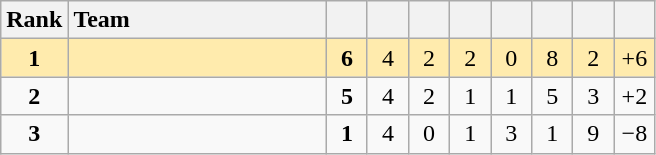<table class="wikitable" style="text-align: center;">
<tr>
<th width=30>Rank</th>
<th width=165 style="text-align:left;">Team</th>
<th width=20></th>
<th width=20></th>
<th width=20></th>
<th width=20></th>
<th width=20></th>
<th width=20></th>
<th width=20></th>
<th width=20></th>
</tr>
<tr style="background:#ffebad;">
<td><strong>1</strong></td>
<td style="text-align:left;"></td>
<td><strong>6</strong></td>
<td>4</td>
<td>2</td>
<td>2</td>
<td>0</td>
<td>8</td>
<td>2</td>
<td>+6</td>
</tr>
<tr>
<td><strong>2</strong></td>
<td style="text-align:left;"></td>
<td><strong>5</strong></td>
<td>4</td>
<td>2</td>
<td>1</td>
<td>1</td>
<td>5</td>
<td>3</td>
<td>+2</td>
</tr>
<tr>
<td><strong>3</strong></td>
<td style="text-align:left;"></td>
<td><strong>1</strong></td>
<td>4</td>
<td>0</td>
<td>1</td>
<td>3</td>
<td>1</td>
<td>9</td>
<td>−8</td>
</tr>
</table>
